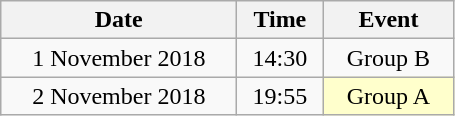<table class = "wikitable" style="text-align:center;">
<tr>
<th width=150>Date</th>
<th width=50>Time</th>
<th width=80>Event</th>
</tr>
<tr>
<td>1 November 2018</td>
<td>14:30</td>
<td>Group B</td>
</tr>
<tr>
<td>2 November 2018</td>
<td>19:55</td>
<td bgcolor=ffffcc>Group A</td>
</tr>
</table>
